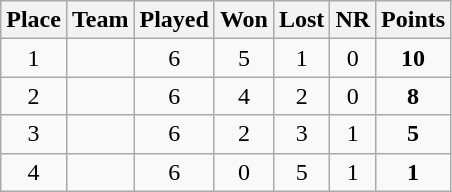<table class="wikitable">
<tr>
<th>Place</th>
<th>Team</th>
<th>Played</th>
<th>Won</th>
<th>Lost</th>
<th>NR</th>
<th>Points</th>
</tr>
<tr align="center">
<td>1</td>
<td align="left"></td>
<td>6</td>
<td>5</td>
<td>1</td>
<td>0</td>
<td><strong>10</strong></td>
</tr>
<tr align="center">
<td>2</td>
<td align="left"></td>
<td>6</td>
<td>4</td>
<td>2</td>
<td>0</td>
<td><strong>8</strong></td>
</tr>
<tr align="center">
<td>3</td>
<td align="left"></td>
<td>6</td>
<td>2</td>
<td>3</td>
<td>1</td>
<td><strong>5</strong></td>
</tr>
<tr align="center">
<td>4</td>
<td align="left"></td>
<td>6</td>
<td>0</td>
<td>5</td>
<td>1</td>
<td><strong>1</strong></td>
</tr>
</table>
